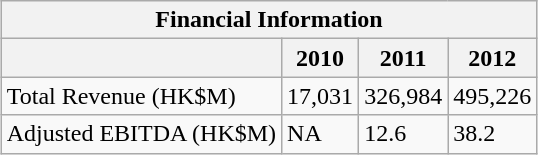<table class="wikitable" style="margin:0.5em auto">
<tr>
<th colspan=4>Financial Information</th>
</tr>
<tr>
<th></th>
<th>2010</th>
<th>2011</th>
<th>2012</th>
</tr>
<tr>
<td>Total Revenue (HK$M)</td>
<td>17,031</td>
<td>326,984</td>
<td>495,226</td>
</tr>
<tr>
<td>Adjusted EBITDA (HK$M)</td>
<td>NA</td>
<td>12.6</td>
<td>38.2</td>
</tr>
</table>
